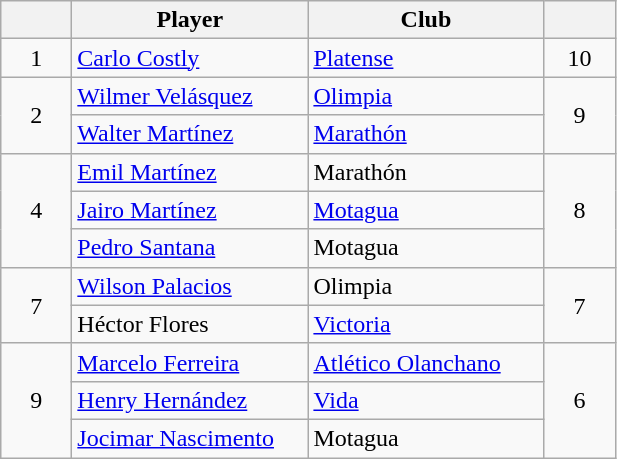<table class="wikitable">
<tr>
<th width="40"></th>
<th width="150">Player</th>
<th width="150">Club</th>
<th width="40"></th>
</tr>
<tr>
<td align="center">1</td>
<td> <a href='#'>Carlo Costly</a></td>
<td><a href='#'>Platense</a></td>
<td align="center">10</td>
</tr>
<tr>
<td align="center" rowspan="2">2</td>
<td> <a href='#'>Wilmer Velásquez</a></td>
<td><a href='#'>Olimpia</a></td>
<td align="center" rowspan="2">9</td>
</tr>
<tr>
<td> <a href='#'>Walter Martínez</a></td>
<td><a href='#'>Marathón</a></td>
</tr>
<tr>
<td align="center" rowspan="3">4</td>
<td> <a href='#'>Emil Martínez</a></td>
<td>Marathón</td>
<td align="center" rowspan="3">8</td>
</tr>
<tr>
<td> <a href='#'>Jairo Martínez</a></td>
<td><a href='#'>Motagua</a></td>
</tr>
<tr>
<td> <a href='#'>Pedro Santana</a></td>
<td>Motagua</td>
</tr>
<tr>
<td align="center" rowspan="2">7</td>
<td> <a href='#'>Wilson Palacios</a></td>
<td>Olimpia</td>
<td align="center" rowspan="2">7</td>
</tr>
<tr>
<td> Héctor Flores</td>
<td><a href='#'>Victoria</a></td>
</tr>
<tr>
<td align="center" rowspan="3">9</td>
<td> <a href='#'>Marcelo Ferreira</a></td>
<td><a href='#'>Atlético Olanchano</a></td>
<td align="center" rowspan="3">6</td>
</tr>
<tr>
<td> <a href='#'>Henry Hernández</a></td>
<td><a href='#'>Vida</a></td>
</tr>
<tr>
<td> <a href='#'>Jocimar Nascimento</a></td>
<td>Motagua</td>
</tr>
</table>
